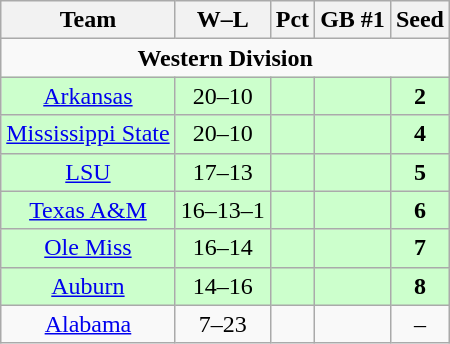<table class="wikitable" style="float:left; margin-right:1em; text-align:center;">
<tr>
<th>Team</th>
<th>W–L</th>
<th>Pct</th>
<th>GB #1</th>
<th>Seed</th>
</tr>
<tr>
<td colspan="7" align="center"><strong>Western Division</strong></td>
</tr>
<tr bgcolor=ccffcc>
<td><a href='#'>Arkansas</a></td>
<td>20–10</td>
<td></td>
<td></td>
<td><strong>2</strong></td>
</tr>
<tr bgcolor=ccffcc>
<td><a href='#'>Mississippi State</a></td>
<td>20–10</td>
<td></td>
<td></td>
<td><strong>4</strong></td>
</tr>
<tr bgcolor=ccffcc>
<td><a href='#'>LSU</a></td>
<td>17–13</td>
<td></td>
<td></td>
<td><strong>5</strong></td>
</tr>
<tr bgcolor=ccffcc>
<td><a href='#'>Texas A&M</a></td>
<td>16–13–1</td>
<td></td>
<td></td>
<td><strong>6</strong></td>
</tr>
<tr bgcolor=ccffcc>
<td><a href='#'>Ole Miss</a></td>
<td>16–14</td>
<td></td>
<td></td>
<td><strong>7</strong></td>
</tr>
<tr bgcolor=ccffcc>
<td><a href='#'>Auburn</a></td>
<td>14–16</td>
<td></td>
<td></td>
<td><strong>8</strong></td>
</tr>
<tr>
<td><a href='#'>Alabama</a></td>
<td>7–23</td>
<td></td>
<td></td>
<td>–</td>
</tr>
</table>
